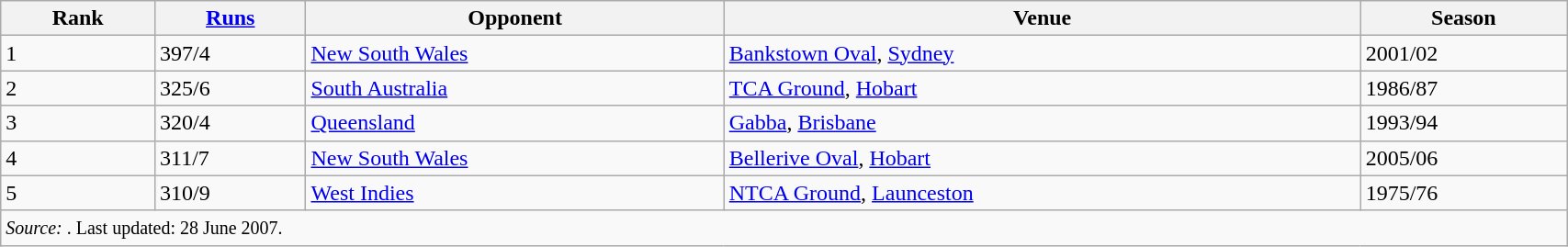<table class="wikitable" width=90%>
<tr>
<th>Rank</th>
<th><a href='#'>Runs</a></th>
<th>Opponent</th>
<th>Venue</th>
<th>Season</th>
</tr>
<tr>
<td>1</td>
<td>397/4</td>
<td><a href='#'>New South Wales</a></td>
<td><a href='#'>Bankstown Oval</a>, <a href='#'>Sydney</a></td>
<td>2001/02</td>
</tr>
<tr>
<td>2</td>
<td>325/6</td>
<td><a href='#'>South Australia</a></td>
<td><a href='#'>TCA Ground</a>, <a href='#'>Hobart</a></td>
<td>1986/87</td>
</tr>
<tr>
<td>3</td>
<td>320/4</td>
<td><a href='#'>Queensland</a></td>
<td><a href='#'>Gabba</a>, <a href='#'>Brisbane</a></td>
<td>1993/94</td>
</tr>
<tr>
<td>4</td>
<td>311/7</td>
<td><a href='#'>New South Wales</a></td>
<td><a href='#'>Bellerive Oval</a>, <a href='#'>Hobart</a></td>
<td>2005/06</td>
</tr>
<tr>
<td>5</td>
<td>310/9</td>
<td><a href='#'>West Indies</a></td>
<td><a href='#'>NTCA Ground</a>, <a href='#'>Launceston</a></td>
<td>1975/76</td>
</tr>
<tr>
<td colspan=5><small><em>Source: </em>. Last updated: 28 June 2007.</small></td>
</tr>
</table>
